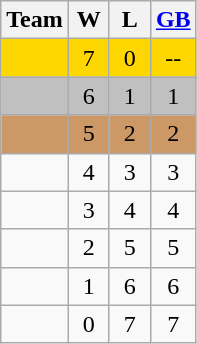<table class="wikitable" style="text-align:center;">
<tr>
<th>Team</th>
<th width=20px>W</th>
<th width=20px>L</th>
<th width=20px><a href='#'>GB</a></th>
</tr>
<tr bgcolor=gold>
<td align="left"></td>
<td>7</td>
<td>0</td>
<td>--</td>
</tr>
<tr bgcolor=silver>
<td align="left"></td>
<td>6</td>
<td>1</td>
<td>1</td>
</tr>
<tr bgcolor=cc9966>
<td align="left"></td>
<td>5</td>
<td>2</td>
<td>2</td>
</tr>
<tr>
<td align="left"></td>
<td>4</td>
<td>3</td>
<td>3</td>
</tr>
<tr>
<td align="left"></td>
<td>3</td>
<td>4</td>
<td>4</td>
</tr>
<tr>
<td align="left"></td>
<td>2</td>
<td>5</td>
<td>5</td>
</tr>
<tr>
<td align="left"></td>
<td>1</td>
<td>6</td>
<td>6</td>
</tr>
<tr>
<td align="left"></td>
<td>0</td>
<td>7</td>
<td>7</td>
</tr>
</table>
